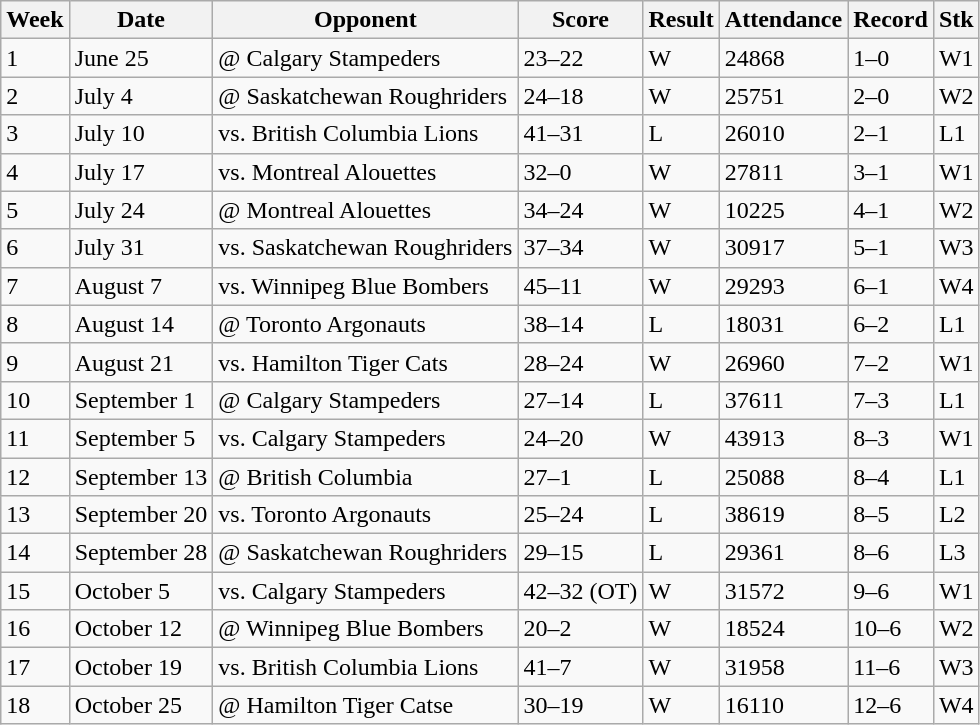<table class="wikitable">
<tr>
<th>Week</th>
<th>Date</th>
<th>Opponent</th>
<th>Score</th>
<th>Result</th>
<th>Attendance</th>
<th>Record</th>
<th>Stk</th>
</tr>
<tr>
<td>1</td>
<td>June 25</td>
<td>@ Calgary Stampeders</td>
<td>23–22</td>
<td>W</td>
<td>24868</td>
<td>1–0</td>
<td>W1</td>
</tr>
<tr>
<td>2</td>
<td>July 4</td>
<td>@ Saskatchewan Roughriders</td>
<td>24–18</td>
<td>W</td>
<td>25751</td>
<td>2–0</td>
<td>W2</td>
</tr>
<tr>
<td>3</td>
<td>July 10</td>
<td>vs. British Columbia Lions</td>
<td>41–31</td>
<td>L</td>
<td>26010</td>
<td>2–1</td>
<td>L1</td>
</tr>
<tr>
<td>4</td>
<td>July 17</td>
<td>vs. Montreal Alouettes</td>
<td>32–0</td>
<td>W</td>
<td>27811</td>
<td>3–1</td>
<td>W1</td>
</tr>
<tr>
<td>5</td>
<td>July 24</td>
<td>@ Montreal Alouettes</td>
<td>34–24</td>
<td>W</td>
<td>10225</td>
<td>4–1</td>
<td>W2</td>
</tr>
<tr>
<td>6</td>
<td>July 31</td>
<td>vs. Saskatchewan Roughriders</td>
<td>37–34</td>
<td>W</td>
<td>30917</td>
<td>5–1</td>
<td>W3</td>
</tr>
<tr>
<td>7</td>
<td>August 7</td>
<td>vs. Winnipeg Blue Bombers</td>
<td>45–11</td>
<td>W</td>
<td>29293</td>
<td>6–1</td>
<td>W4</td>
</tr>
<tr>
<td>8</td>
<td>August 14</td>
<td>@ Toronto Argonauts</td>
<td>38–14</td>
<td>L</td>
<td>18031</td>
<td>6–2</td>
<td>L1</td>
</tr>
<tr>
<td>9</td>
<td>August 21</td>
<td>vs. Hamilton Tiger Cats</td>
<td>28–24</td>
<td>W</td>
<td>26960</td>
<td>7–2</td>
<td>W1</td>
</tr>
<tr>
<td>10</td>
<td>September 1</td>
<td>@ Calgary Stampeders</td>
<td>27–14</td>
<td>L</td>
<td>37611</td>
<td>7–3</td>
<td>L1</td>
</tr>
<tr>
<td>11</td>
<td>September 5</td>
<td>vs. Calgary Stampeders</td>
<td>24–20</td>
<td>W</td>
<td>43913</td>
<td>8–3</td>
<td>W1</td>
</tr>
<tr>
<td>12</td>
<td>September 13</td>
<td>@ British Columbia</td>
<td>27–1</td>
<td>L</td>
<td>25088</td>
<td>8–4</td>
<td>L1</td>
</tr>
<tr>
<td>13</td>
<td>September 20</td>
<td>vs. Toronto Argonauts</td>
<td>25–24</td>
<td>L</td>
<td>38619</td>
<td>8–5</td>
<td>L2</td>
</tr>
<tr>
<td>14</td>
<td>September 28</td>
<td>@ Saskatchewan Roughriders</td>
<td>29–15</td>
<td>L</td>
<td>29361</td>
<td>8–6</td>
<td>L3</td>
</tr>
<tr>
<td>15</td>
<td>October 5</td>
<td>vs. Calgary Stampeders</td>
<td>42–32 (OT)</td>
<td>W</td>
<td>31572</td>
<td>9–6</td>
<td>W1</td>
</tr>
<tr>
<td>16</td>
<td>October 12</td>
<td>@ Winnipeg Blue Bombers</td>
<td>20–2</td>
<td>W</td>
<td>18524</td>
<td>10–6</td>
<td>W2</td>
</tr>
<tr>
<td>17</td>
<td>October 19</td>
<td>vs. British Columbia Lions</td>
<td>41–7</td>
<td>W</td>
<td>31958</td>
<td>11–6</td>
<td>W3</td>
</tr>
<tr>
<td>18</td>
<td>October 25</td>
<td>@ Hamilton Tiger Catse</td>
<td>30–19</td>
<td>W</td>
<td>16110</td>
<td>12–6</td>
<td>W4</td>
</tr>
</table>
